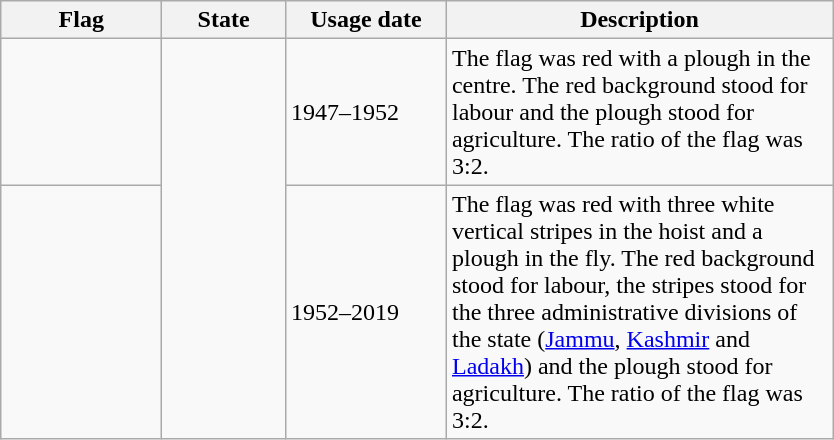<table class="wikitable sortable">
<tr>
<th class="unsortable" style="width:100px;">Flag</th>
<th class="unsortable" style="width:75px;">State</th>
<th style="width:100px;">Usage date</th>
<th class="unsortable" style="width:250px;">Description</th>
</tr>
<tr>
<td></td>
<td rowspan="2"></td>
<td>1947–1952</td>
<td>The flag was red with a plough in the centre. The red background stood for labour and the plough stood for agriculture. The ratio of the flag was 3:2.</td>
</tr>
<tr>
<td></td>
<td>1952–2019</td>
<td>The flag was red with three white vertical stripes in the hoist and a plough in the fly. The red background stood for labour, the stripes stood for the three administrative divisions of the state (<a href='#'>Jammu</a>, <a href='#'>Kashmir</a> and <a href='#'>Ladakh</a>) and the plough stood for agriculture. The ratio of the flag was 3:2.</td>
</tr>
</table>
